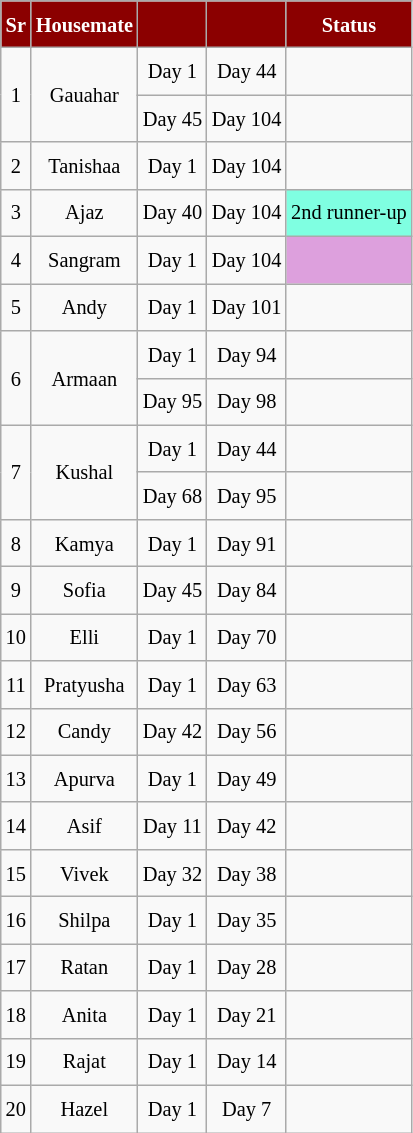<table class="wikitable sortable" style=" text-align:center; font-size:85%;  line-height:25px; width:auto;">
<tr>
<th scope="col" style="background:#8B0000; color:#fff;">Sr</th>
<th scope="col" style="background:#8B0000; color:#fff;">Housemate</th>
<th scope="col" style="background:#8B0000; color:#fff;"></th>
<th scope="col" style="background:#8B0000; color:#fff;"></th>
<th scope="col" style="background:#8B0000; color:#fff;">Status</th>
</tr>
<tr>
<td rowspan="2">1</td>
<td rowspan="2">Gauahar</td>
<td>Day 1</td>
<td>Day 44</td>
<td></td>
</tr>
<tr>
<td>Day 45</td>
<td>Day 104</td>
<td></td>
</tr>
<tr>
<td>2</td>
<td>Tanishaa</td>
<td>Day 1</td>
<td>Day 104</td>
<td></td>
</tr>
<tr>
<td>3</td>
<td>Ajaz</td>
<td>Day 40</td>
<td>Day 104</td>
<td style="background:#7FFFE1;">2nd runner-up</td>
</tr>
<tr>
<td>4</td>
<td>Sangram</td>
<td>Day 1</td>
<td>Day 104</td>
<td style="background:#DDA0DD;"></td>
</tr>
<tr>
<td>5</td>
<td>Andy</td>
<td>Day 1</td>
<td>Day 101</td>
<td></td>
</tr>
<tr>
<td rowspan="2">6</td>
<td rowspan="2">Armaan</td>
<td>Day 1</td>
<td>Day 94</td>
<td></td>
</tr>
<tr>
<td>Day 95</td>
<td>Day 98</td>
<td></td>
</tr>
<tr>
<td rowspan="2">7</td>
<td rowspan="2">Kushal</td>
<td>Day 1</td>
<td>Day 44</td>
<td></td>
</tr>
<tr>
<td>Day 68</td>
<td>Day 95</td>
<td></td>
</tr>
<tr>
<td>8</td>
<td>Kamya</td>
<td>Day 1</td>
<td>Day 91</td>
<td></td>
</tr>
<tr>
<td>9</td>
<td>Sofia</td>
<td>Day 45</td>
<td>Day 84</td>
<td></td>
</tr>
<tr>
<td>10</td>
<td>Elli</td>
<td>Day 1</td>
<td>Day 70</td>
<td></td>
</tr>
<tr>
<td>11</td>
<td>Pratyusha</td>
<td>Day 1</td>
<td>Day 63</td>
<td></td>
</tr>
<tr>
<td>12</td>
<td>Candy</td>
<td>Day 42</td>
<td>Day 56</td>
<td></td>
</tr>
<tr>
<td>13</td>
<td>Apurva</td>
<td>Day 1</td>
<td>Day 49</td>
<td></td>
</tr>
<tr>
<td>14</td>
<td>Asif</td>
<td>Day 11</td>
<td>Day 42</td>
<td></td>
</tr>
<tr>
<td>15</td>
<td>Vivek</td>
<td>Day 32</td>
<td>Day 38</td>
<td></td>
</tr>
<tr>
<td>16</td>
<td>Shilpa</td>
<td>Day 1</td>
<td>Day 35</td>
<td></td>
</tr>
<tr>
<td>17</td>
<td>Ratan</td>
<td>Day 1</td>
<td>Day 28</td>
<td></td>
</tr>
<tr>
<td>18</td>
<td>Anita</td>
<td>Day 1</td>
<td>Day 21</td>
<td></td>
</tr>
<tr>
<td>19</td>
<td>Rajat</td>
<td>Day 1</td>
<td>Day 14</td>
<td></td>
</tr>
<tr>
<td>20</td>
<td>Hazel</td>
<td>Day 1</td>
<td>Day 7</td>
<td></td>
</tr>
</table>
